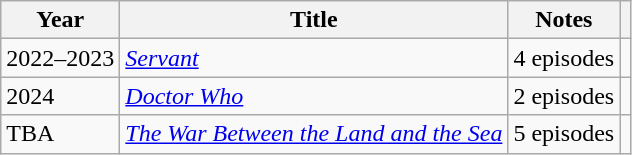<table class="wikitable">
<tr>
<th>Year</th>
<th>Title</th>
<th>Notes</th>
<th></th>
</tr>
<tr>
<td>2022–2023</td>
<td><a href='#'><em>Servant</em></a></td>
<td>4 episodes</td>
<td style = "text-align: center;"></td>
</tr>
<tr>
<td>2024</td>
<td><em><a href='#'>Doctor Who</a></em></td>
<td>2 episodes</td>
<td style = "text-align: center;"></td>
</tr>
<tr>
<td>TBA</td>
<td><em><a href='#'>The War Between the Land and the Sea</a></em></td>
<td>5 episodes</td>
<td></td>
</tr>
</table>
